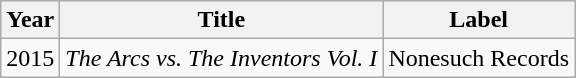<table class="wikitable">
<tr>
<th>Year</th>
<th>Title</th>
<th>Label</th>
</tr>
<tr>
<td>2015</td>
<td><em>The Arcs vs. The Inventors Vol. I</em></td>
<td>Nonesuch Records</td>
</tr>
</table>
